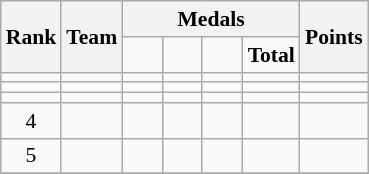<table class="wikitable" style="text-align:center; font-size:90%;">
<tr>
<th rowspan=2>Rank</th>
<th rowspan=2>Team</th>
<th colspan=4>Medals</th>
<th rowspan=2>Points</th>
</tr>
<tr>
<td width=20px></td>
<td width=20px></td>
<td width=20px></td>
<td><strong>Total</strong></td>
</tr>
<tr>
<td></td>
<td align=left></td>
<td></td>
<td></td>
<td></td>
<td></td>
<td></td>
</tr>
<tr>
<td></td>
<td align=left></td>
<td></td>
<td></td>
<td></td>
<td></td>
<td></td>
</tr>
<tr>
<td></td>
<td align=left><strong></strong></td>
<td></td>
<td></td>
<td></td>
<td></td>
<td></td>
</tr>
<tr>
<td>4</td>
<td align=left></td>
<td></td>
<td></td>
<td></td>
<td></td>
<td></td>
</tr>
<tr>
<td>5</td>
<td align=left></td>
<td></td>
<td></td>
<td></td>
<td></td>
<td></td>
</tr>
<tr>
</tr>
</table>
